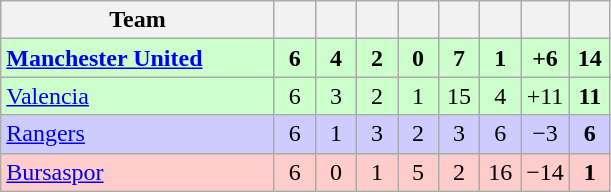<table class="wikitable" style="text-align:center">
<tr>
<th width="175">Team</th>
<th width="20"></th>
<th width="20"></th>
<th width="20"></th>
<th width="20"></th>
<th width="20"></th>
<th width="20"></th>
<th width="20"></th>
<th width="20"></th>
</tr>
<tr bgcolor="#ccffcc">
<td align=left> <strong><a href='#'>Manchester United</a></strong></td>
<td><strong>6</strong></td>
<td><strong>4</strong></td>
<td><strong>2</strong></td>
<td><strong>0</strong></td>
<td><strong>7</strong></td>
<td><strong>1</strong></td>
<td><strong>+6</strong></td>
<td><strong>14</strong></td>
</tr>
<tr bgcolor="#ccffcc">
<td align=left> <a href='#'>Valencia</a></td>
<td>6</td>
<td>3</td>
<td>2</td>
<td>1</td>
<td>15</td>
<td>4</td>
<td>+11</td>
<td><strong>11</strong></td>
</tr>
<tr bgcolor="#ccccff">
<td align=left> <a href='#'>Rangers</a></td>
<td>6</td>
<td>1</td>
<td>3</td>
<td>2</td>
<td>3</td>
<td>6</td>
<td>−3</td>
<td><strong>6</strong></td>
</tr>
<tr bgcolor="#ffcccc">
<td align=left> <a href='#'>Bursaspor</a></td>
<td>6</td>
<td>0</td>
<td>1</td>
<td>5</td>
<td>2</td>
<td>16</td>
<td>−14</td>
<td><strong>1</strong></td>
</tr>
</table>
